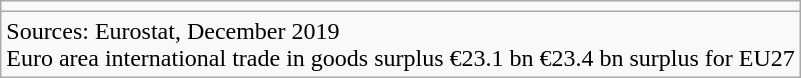<table class="wikitable">
<tr>
<td></td>
</tr>
<tr>
<td>Sources: Eurostat, December 2019<br>Euro area international trade in goods surplus
€23.1 bn
€23.4 bn surplus for EU27</td>
</tr>
</table>
